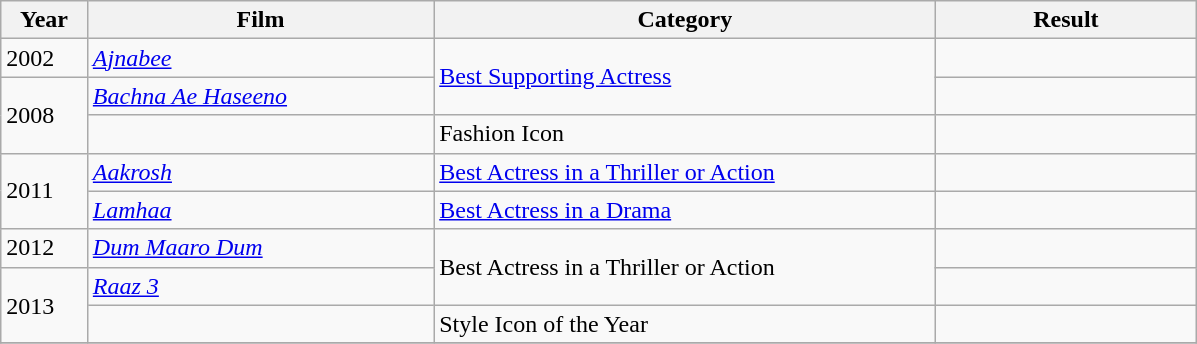<table class="wikitable sortable plainrowheaders">
<tr>
<th width=5%>Year</th>
<th width=20%>Film</th>
<th width=29%>Category</th>
<th width=15%>Result</th>
</tr>
<tr>
<td>2002</td>
<td><em><a href='#'>Ajnabee</a></em></td>
<td rowspan="2"><a href='#'>Best Supporting Actress</a></td>
<td></td>
</tr>
<tr>
<td rowspan="2">2008</td>
<td><em><a href='#'>Bachna Ae Haseeno</a></em></td>
<td></td>
</tr>
<tr>
<td></td>
<td>Fashion Icon</td>
<td></td>
</tr>
<tr>
<td rowspan="2">2011</td>
<td><em><a href='#'>Aakrosh</a></em></td>
<td><a href='#'>Best Actress in a Thriller or Action</a></td>
<td></td>
</tr>
<tr>
<td><em><a href='#'>Lamhaa</a></em></td>
<td><a href='#'>Best Actress in a Drama</a></td>
<td></td>
</tr>
<tr>
<td>2012</td>
<td><em><a href='#'>Dum Maaro Dum</a></em></td>
<td rowspan="2">Best Actress in a Thriller or Action</td>
<td></td>
</tr>
<tr>
<td rowspan="2">2013</td>
<td><em><a href='#'>Raaz 3</a></em></td>
<td></td>
</tr>
<tr>
<td></td>
<td>Style Icon of the Year</td>
<td></td>
</tr>
<tr>
</tr>
</table>
